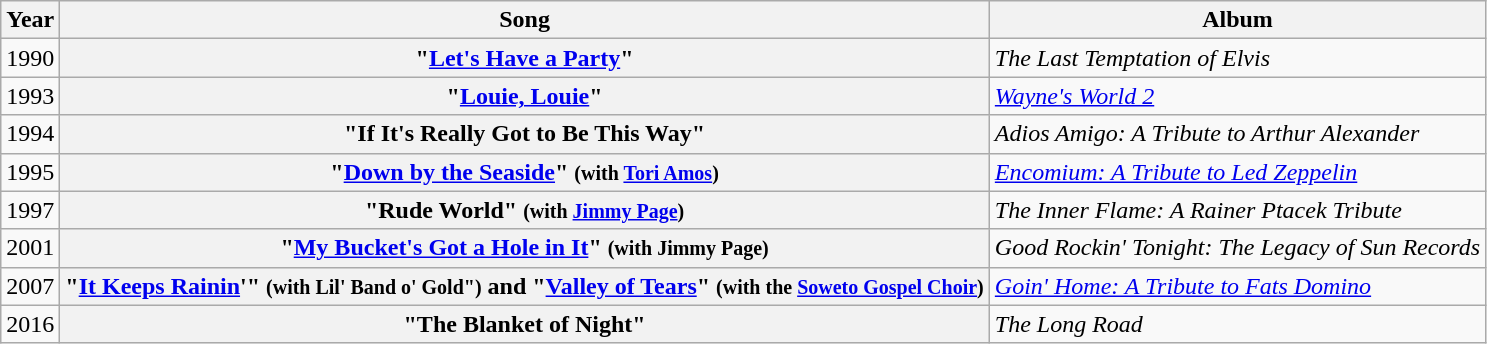<table class="wikitable plainrowheaders">
<tr>
<th scope="col">Year</th>
<th scope="col">Song</th>
<th scope="col">Album</th>
</tr>
<tr>
<td>1990</td>
<th scope="row">"<a href='#'>Let's Have a Party</a>"</th>
<td><em>The Last Temptation of Elvis</em></td>
</tr>
<tr>
<td>1993</td>
<th scope="row">"<a href='#'>Louie, Louie</a>"</th>
<td><em><a href='#'>Wayne's World 2</a></em></td>
</tr>
<tr>
<td>1994</td>
<th scope="row">"If It's Really Got to Be This Way"</th>
<td><em>Adios Amigo: A Tribute to Arthur Alexander</em></td>
</tr>
<tr>
<td>1995</td>
<th scope="row">"<a href='#'>Down by the Seaside</a>" <small>(with <a href='#'>Tori Amos</a>)</small></th>
<td><em><a href='#'>Encomium: A Tribute to Led Zeppelin</a></em></td>
</tr>
<tr>
<td>1997</td>
<th scope="row">"Rude World" <small>(with <a href='#'>Jimmy Page</a>)</small></th>
<td><em>The Inner Flame: A Rainer Ptacek Tribute</em></td>
</tr>
<tr>
<td>2001</td>
<th scope="row">"<a href='#'>My Bucket's Got a Hole in It</a>" <small>(with Jimmy Page)</small></th>
<td><em>Good Rockin' Tonight: The Legacy of Sun Records</em></td>
</tr>
<tr>
<td>2007</td>
<th scope="row">"<a href='#'>It Keeps Rainin</a>'" <small>(with Lil' Band o' Gold")</small> and "<a href='#'>Valley of Tears</a>" <small>(with the <a href='#'>Soweto Gospel Choir</a>)</small></th>
<td><em><a href='#'>Goin' Home: A Tribute to Fats Domino</a></em></td>
</tr>
<tr>
<td>2016</td>
<th scope="row">"The Blanket of Night"</th>
<td><em>The Long Road</em></td>
</tr>
</table>
